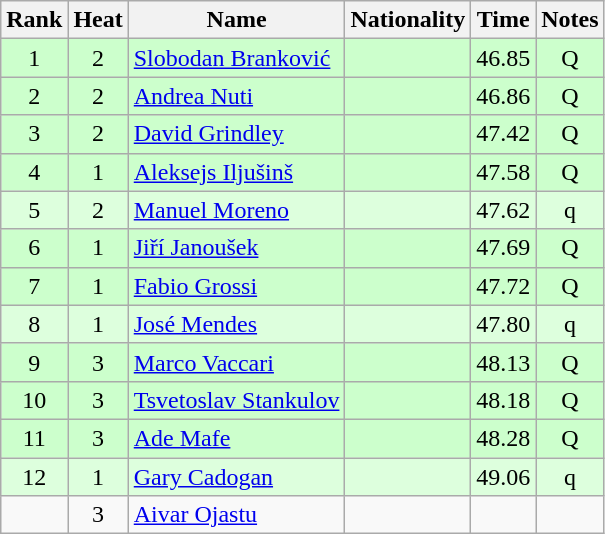<table class="wikitable sortable" style="text-align:center">
<tr>
<th>Rank</th>
<th>Heat</th>
<th>Name</th>
<th>Nationality</th>
<th>Time</th>
<th>Notes</th>
</tr>
<tr bgcolor=ccffcc>
<td>1</td>
<td>2</td>
<td align="left"><a href='#'>Slobodan Branković</a></td>
<td align=left></td>
<td>46.85</td>
<td>Q</td>
</tr>
<tr bgcolor=ccffcc>
<td>2</td>
<td>2</td>
<td align="left"><a href='#'>Andrea Nuti</a></td>
<td align=left></td>
<td>46.86</td>
<td>Q</td>
</tr>
<tr bgcolor=ccffcc>
<td>3</td>
<td>2</td>
<td align="left"><a href='#'>David Grindley</a></td>
<td align=left></td>
<td>47.42</td>
<td>Q</td>
</tr>
<tr bgcolor=ccffcc>
<td>4</td>
<td>1</td>
<td align="left"><a href='#'>Aleksejs Iljušinš</a></td>
<td align=left></td>
<td>47.58</td>
<td>Q</td>
</tr>
<tr bgcolor=ddffdd>
<td>5</td>
<td>2</td>
<td align="left"><a href='#'>Manuel Moreno</a></td>
<td align=left></td>
<td>47.62</td>
<td>q</td>
</tr>
<tr bgcolor=ccffcc>
<td>6</td>
<td>1</td>
<td align="left"><a href='#'>Jiří Janoušek</a></td>
<td align=left></td>
<td>47.69</td>
<td>Q</td>
</tr>
<tr bgcolor=ccffcc>
<td>7</td>
<td>1</td>
<td align="left"><a href='#'>Fabio Grossi</a></td>
<td align=left></td>
<td>47.72</td>
<td>Q</td>
</tr>
<tr bgcolor=ddffdd>
<td>8</td>
<td>1</td>
<td align="left"><a href='#'>José Mendes</a></td>
<td align=left></td>
<td>47.80</td>
<td>q</td>
</tr>
<tr bgcolor=ccffcc>
<td>9</td>
<td>3</td>
<td align="left"><a href='#'>Marco Vaccari</a></td>
<td align=left></td>
<td>48.13</td>
<td>Q</td>
</tr>
<tr bgcolor=ccffcc>
<td>10</td>
<td>3</td>
<td align="left"><a href='#'>Tsvetoslav Stankulov</a></td>
<td align=left></td>
<td>48.18</td>
<td>Q</td>
</tr>
<tr bgcolor=ccffcc>
<td>11</td>
<td>3</td>
<td align="left"><a href='#'>Ade Mafe</a></td>
<td align=left></td>
<td>48.28</td>
<td>Q</td>
</tr>
<tr bgcolor=ddffdd>
<td>12</td>
<td>1</td>
<td align="left"><a href='#'>Gary Cadogan</a></td>
<td align=left></td>
<td>49.06</td>
<td>q</td>
</tr>
<tr>
<td></td>
<td>3</td>
<td align="left"><a href='#'>Aivar Ojastu</a></td>
<td align=left></td>
<td></td>
<td></td>
</tr>
</table>
